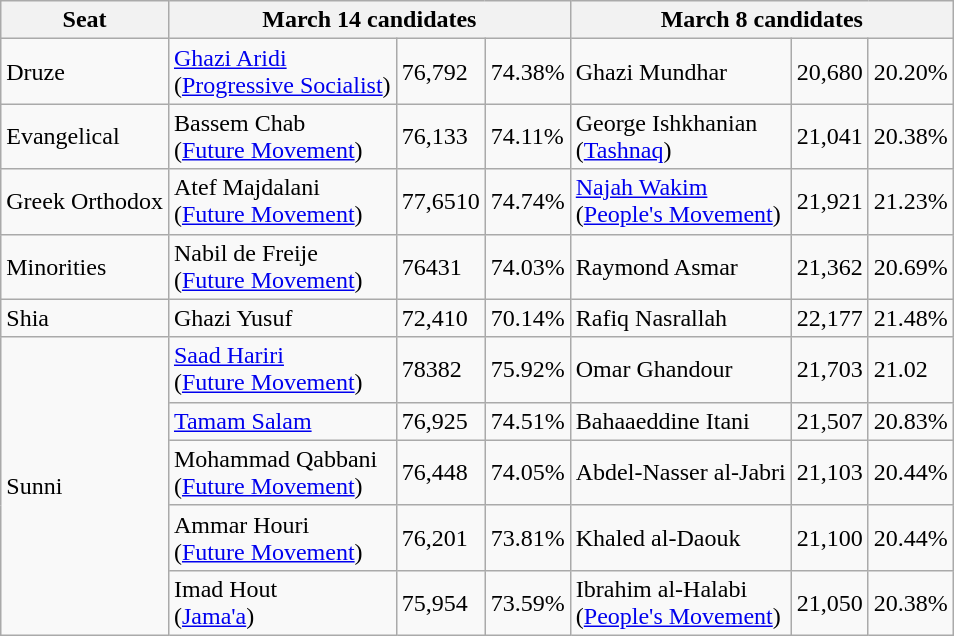<table class="wikitable">
<tr>
<th>Seat</th>
<th colspan=3>March 14 candidates</th>
<th colspan=3>March 8 candidates</th>
</tr>
<tr>
<td>Druze</td>
<td><a href='#'>Ghazi Aridi</a><br>(<a href='#'>Progressive Socialist</a>)</td>
<td>76,792</td>
<td>74.38%</td>
<td>Ghazi Mundhar</td>
<td>20,680</td>
<td>20.20%</td>
</tr>
<tr>
<td>Evangelical</td>
<td>Bassem Chab<br>(<a href='#'>Future Movement</a>)</td>
<td>76,133</td>
<td>74.11%</td>
<td>George Ishkhanian<br>(<a href='#'>Tashnaq</a>)</td>
<td>21,041</td>
<td>20.38%</td>
</tr>
<tr>
<td>Greek Orthodox</td>
<td>Atef Majdalani<br>(<a href='#'>Future Movement</a>)</td>
<td>77,6510</td>
<td>74.74%</td>
<td><a href='#'>Najah Wakim</a><br>(<a href='#'>People's Movement</a>)</td>
<td>21,921</td>
<td>21.23%</td>
</tr>
<tr>
<td>Minorities</td>
<td>Nabil de Freije<br>(<a href='#'>Future Movement</a>)</td>
<td>76431</td>
<td>74.03%</td>
<td>Raymond Asmar</td>
<td>21,362</td>
<td>20.69%</td>
</tr>
<tr>
<td>Shia</td>
<td>Ghazi Yusuf</td>
<td>72,410</td>
<td>70.14%</td>
<td>Rafiq Nasrallah</td>
<td>22,177</td>
<td>21.48%</td>
</tr>
<tr>
<td rowspan=5>Sunni</td>
<td><a href='#'>Saad Hariri</a><br>(<a href='#'>Future Movement</a>)</td>
<td>78382</td>
<td>75.92%</td>
<td>Omar Ghandour</td>
<td>21,703</td>
<td>21.02</td>
</tr>
<tr>
<td><a href='#'>Tamam Salam</a></td>
<td>76,925</td>
<td>74.51%</td>
<td>Bahaaeddine Itani</td>
<td>21,507</td>
<td>20.83%</td>
</tr>
<tr>
<td>Mohammad Qabbani<br>(<a href='#'>Future Movement</a>)</td>
<td>76,448</td>
<td>74.05%</td>
<td>Abdel-Nasser al-Jabri</td>
<td>21,103</td>
<td>20.44%</td>
</tr>
<tr>
<td>Ammar Houri<br>(<a href='#'>Future Movement</a>)</td>
<td>76,201</td>
<td>73.81%</td>
<td>Khaled al-Daouk</td>
<td>21,100</td>
<td>20.44%</td>
</tr>
<tr>
<td>Imad Hout<br>(<a href='#'>Jama'a</a>)</td>
<td>75,954</td>
<td>73.59%</td>
<td>Ibrahim al-Halabi<br>(<a href='#'>People's Movement</a>)</td>
<td>21,050</td>
<td>20.38%</td>
</tr>
</table>
